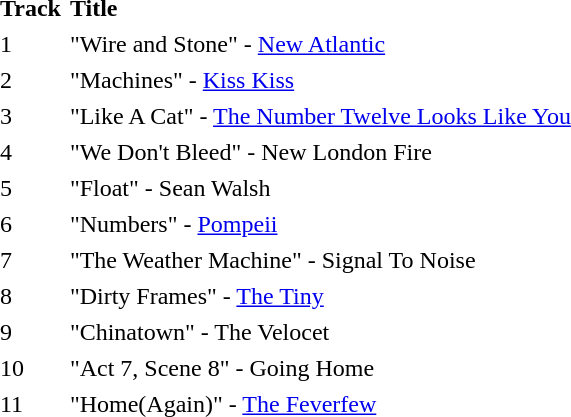<table cellpadding="2" style="margin: 0 2em;">
<tr>
<th>Track</th>
<th align="left">Title</th>
</tr>
<tr>
<td>1</td>
<td>"Wire and Stone" - <a href='#'>New Atlantic</a></td>
</tr>
<tr>
<td>2</td>
<td>"Machines" - <a href='#'>Kiss Kiss</a></td>
</tr>
<tr>
<td>3</td>
<td>"Like A Cat" - <a href='#'>The Number Twelve Looks Like You</a></td>
</tr>
<tr>
<td>4</td>
<td>"We Don't Bleed" - New London Fire</td>
</tr>
<tr>
<td>5</td>
<td>"Float" - Sean Walsh</td>
</tr>
<tr>
<td>6</td>
<td>"Numbers" - <a href='#'>Pompeii</a></td>
</tr>
<tr>
<td>7</td>
<td>"The Weather Machine" - Signal To Noise</td>
</tr>
<tr>
<td>8</td>
<td>"Dirty Frames" - <a href='#'>The Tiny</a></td>
</tr>
<tr>
<td>9</td>
<td>"Chinatown" - The Velocet</td>
</tr>
<tr>
<td>10</td>
<td>"Act 7, Scene 8" - Going Home</td>
</tr>
<tr>
<td>11</td>
<td>"Home(Again)" - <a href='#'>The Feverfew</a></td>
</tr>
</table>
